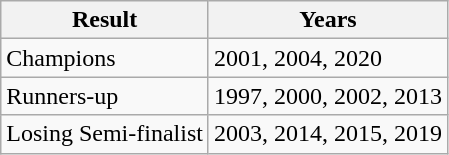<table class="wikitable">
<tr>
<th>Result</th>
<th>Years</th>
</tr>
<tr>
<td>Champions</td>
<td>2001, 2004, 2020</td>
</tr>
<tr>
<td>Runners-up</td>
<td>1997, 2000, 2002, 2013</td>
</tr>
<tr>
<td>Losing Semi-finalist</td>
<td>2003, 2014, 2015, 2019</td>
</tr>
</table>
